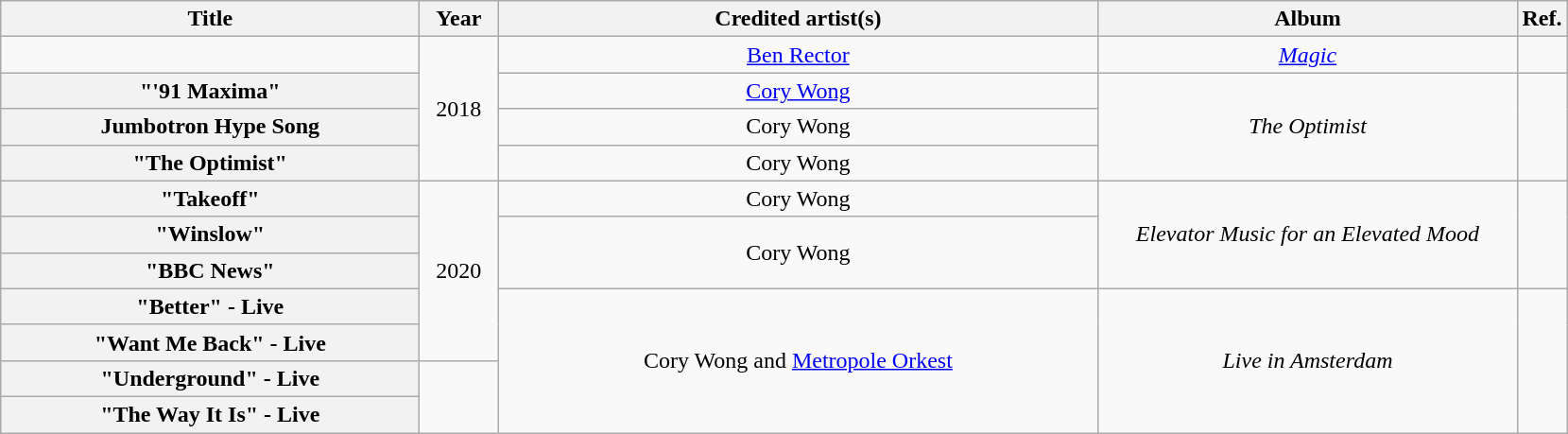<table class="wikitable plainrowheaders" style="text-align:center;">
<tr>
<th scope="col" style="width:18em;">Title</th>
<th scope="col" style="width:3em;">Year</th>
<th scope="col" style="width:26em;">Credited artist(s)</th>
<th scope="col" style="width:18em;">Album</th>
<th scope="col" style="width:0em;">Ref.</th>
</tr>
<tr>
<td></td>
<td rowspan=4>2018</td>
<td><a href='#'>Ben Rector</a></td>
<td><em><a href='#'>Magic</a></em></td>
<td></td>
</tr>
<tr>
<th scope="row">"'91 Maxima"</th>
<td><a href='#'>Cory Wong</a></td>
<td rowspan=3><em>The Optimist</em></td>
<td rowspan=3></td>
</tr>
<tr>
<th scope="row">Jumbotron Hype Song</th>
<td>Cory Wong<br> </td>
</tr>
<tr>
<th scope="row">"The Optimist"</th>
<td>Cory Wong</td>
</tr>
<tr>
<th scope="row">"Takeoff"</th>
<td rowspan=5>2020</td>
<td>Cory Wong<br> </td>
<td rowspan=3><em>Elevator Music for an Elevated Mood</em></td>
<td rowspan=3></td>
</tr>
<tr>
<th scope="row">"Winslow"</th>
<td rowspan=2>Cory Wong</td>
</tr>
<tr>
<th scope="row">"BBC News"</th>
</tr>
<tr>
<th scope="row">"Better" - Live</th>
<td rowspan=4>Cory Wong and <a href='#'>Metropole Orkest</a><br> </td>
<td rowspan=4><em>Live in Amsterdam</em></td>
<td rowspan=4></td>
</tr>
<tr>
<th scope="row">"Want Me Back" - Live</th>
</tr>
<tr>
<th scope="row">"Underground" - Live</th>
</tr>
<tr>
<th scope="row">"The Way It Is" - Live</th>
</tr>
</table>
